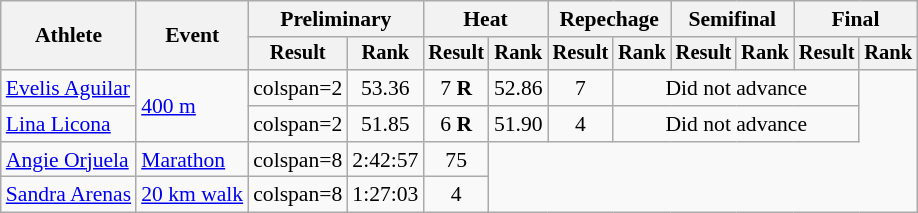<table class="wikitable" style="font-size:90%">
<tr>
<th rowspan="2">Athlete</th>
<th rowspan="2">Event</th>
<th colspan="2">Preliminary</th>
<th colspan="2">Heat</th>
<th colspan="2">Repechage</th>
<th colspan="2">Semifinal</th>
<th colspan="2">Final</th>
</tr>
<tr style="font-size:95%">
<th>Result</th>
<th>Rank</th>
<th>Result</th>
<th>Rank</th>
<th>Result</th>
<th>Rank</th>
<th>Result</th>
<th>Rank</th>
<th>Result</th>
<th>Rank</th>
</tr>
<tr align=center>
<td align=left><a href='#'>Evelis Aguilar</a></td>
<td align=left rowspan=2><a href='#'>400 m</a></td>
<td>colspan=2 </td>
<td>53.36</td>
<td>7 <strong>R</strong></td>
<td>52.86 <strong></strong></td>
<td>7</td>
<td Colspan=4>Did not advance</td>
</tr>
<tr align=center>
<td align=left><a href='#'>Lina Licona</a></td>
<td>colspan=2 </td>
<td>51.85</td>
<td>6 <strong>R</strong></td>
<td>51.90</td>
<td>4</td>
<td Colspan=4>Did not advance</td>
</tr>
<tr align=center>
<td align=left><a href='#'>Angie Orjuela</a></td>
<td align=left><a href='#'>Marathon</a></td>
<td>colspan=8 </td>
<td>2:42:57 <strong></strong></td>
<td>75</td>
</tr>
<tr align=center>
<td align=left><a href='#'>Sandra Arenas</a></td>
<td align=left><a href='#'>20 km walk</a></td>
<td>colspan=8 </td>
<td>1:27:03 <strong></strong></td>
<td>4</td>
</tr>
</table>
